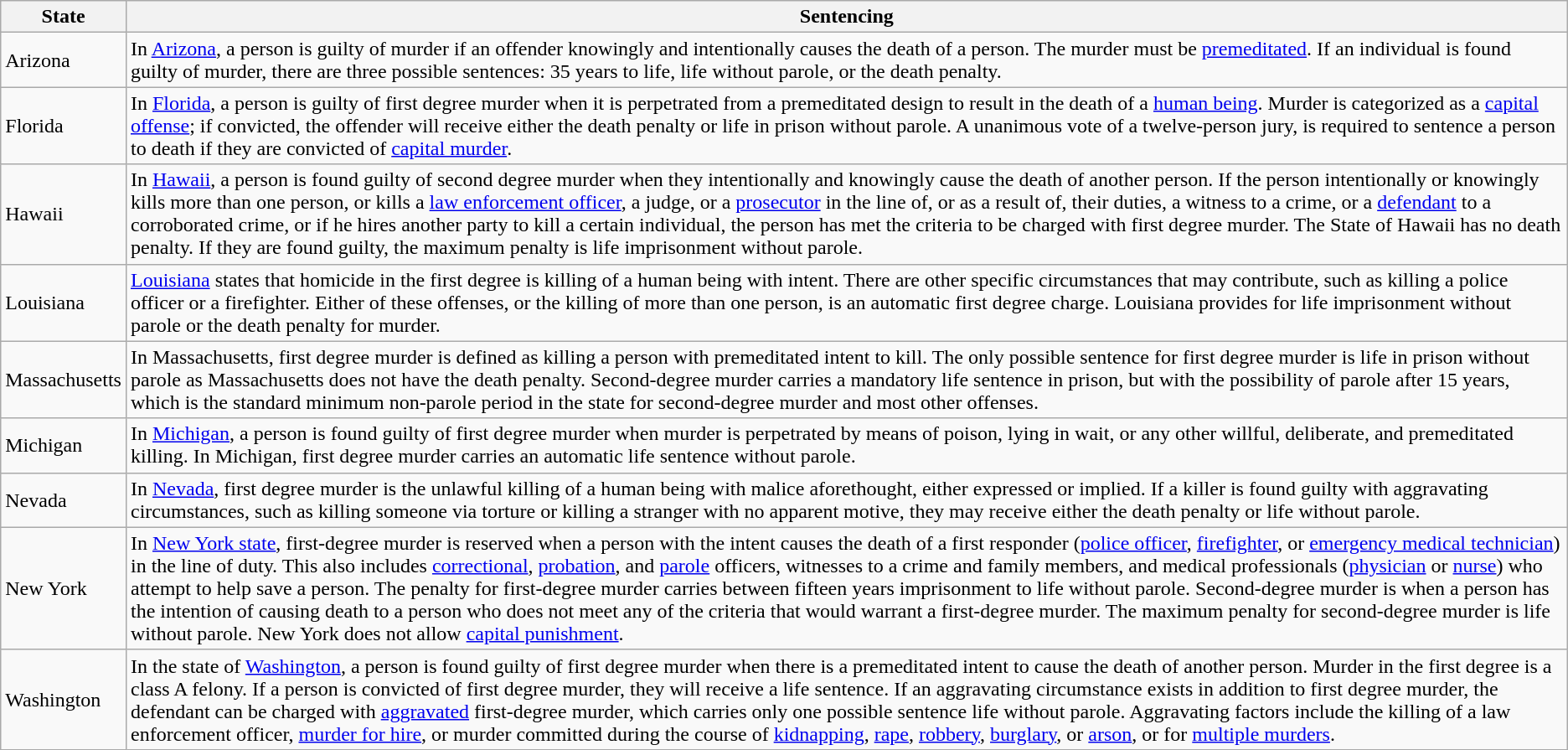<table class="wikitable sortable mw-collapsible">
<tr>
<th>State</th>
<th>Sentencing</th>
</tr>
<tr>
<td>Arizona</td>
<td>In <a href='#'>Arizona</a>, a person is guilty of murder if an offender knowingly and intentionally causes the death of a person. The murder must be <a href='#'>premeditated</a>. If an individual is found guilty of murder, there are three possible sentences: 35 years to life, life without parole, or the death penalty.</td>
</tr>
<tr>
<td>Florida</td>
<td>In <a href='#'>Florida</a>, a person is guilty of first degree murder when it is perpetrated from a premeditated design to result in the death of a <a href='#'>human being</a>. Murder is categorized as a <a href='#'>capital offense</a>; if convicted, the offender will receive either the death penalty or life in prison without parole. A unanimous vote of a twelve-person jury, is required to sentence a person to death if they are convicted of <a href='#'>capital murder</a>.</td>
</tr>
<tr>
<td>Hawaii</td>
<td>In <a href='#'>Hawaii</a>, a person is found guilty of second degree murder when they intentionally and knowingly cause the death of another person. If the person intentionally or knowingly kills more than one person, or kills a <a href='#'>law enforcement officer</a>, a judge, or a <a href='#'>prosecutor</a> in the line of, or as a result of, their duties, a witness to a crime, or a <a href='#'>defendant</a> to a corroborated crime, or if he hires another party to kill a certain individual, the person has met the criteria to be charged with first degree murder. The State of Hawaii has no death penalty. If they are found guilty, the maximum penalty is life imprisonment without parole.</td>
</tr>
<tr>
<td>Louisiana</td>
<td><a href='#'>Louisiana</a> states that homicide in the first degree is killing of a human being with intent. There are other specific circumstances that may contribute, such as killing a police officer or a firefighter. Either of these offenses, or the killing of more than one person, is an automatic first degree charge. Louisiana provides for life imprisonment without parole or the death penalty for murder.</td>
</tr>
<tr>
<td>Massachusetts</td>
<td>In Massachusetts, first degree murder is defined as killing a person with premeditated intent to kill. The only possible sentence for first degree murder is life in prison without parole as Massachusetts does not have the death penalty. Second-degree murder carries a mandatory life sentence in prison, but with the possibility of parole after 15 years, which is the standard minimum non-parole period in the state for second-degree murder and most other offenses.</td>
</tr>
<tr>
<td>Michigan</td>
<td>In <a href='#'>Michigan</a>, a person is found guilty of first degree murder when murder is perpetrated by means of poison, lying in wait, or any other willful, deliberate, and premeditated killing. In Michigan, first degree murder carries an automatic life sentence without parole.</td>
</tr>
<tr>
<td>Nevada</td>
<td>In <a href='#'>Nevada</a>, first degree murder is the unlawful killing of a human being with malice aforethought, either expressed or implied. If a killer is found guilty with aggravating circumstances, such as killing someone via torture or killing a stranger with no apparent motive, they may receive either the death penalty or life without parole.</td>
</tr>
<tr>
<td>New York</td>
<td>In <a href='#'>New York state</a>, first-degree murder is reserved when a person with the intent causes the death of a first responder (<a href='#'>police officer</a>, <a href='#'>firefighter</a>, or <a href='#'>emergency medical technician</a>) in the line of duty. This also includes <a href='#'>correctional</a>, <a href='#'>probation</a>, and <a href='#'>parole</a> officers, witnesses to a crime and family members, and medical professionals (<a href='#'>physician</a> or <a href='#'>nurse</a>) who attempt to help save a person. The penalty for first-degree murder carries between fifteen years imprisonment to life without parole. Second-degree murder is when a person has the intention of causing death to a person who does not meet any of the criteria that would warrant a first-degree murder. The maximum penalty for second-degree murder is life without parole. New York does not allow <a href='#'>capital punishment</a>.</td>
</tr>
<tr>
<td>Washington</td>
<td>In the state of <a href='#'>Washington</a>, a person is found guilty of first degree murder when there is a premeditated intent to cause the death of another person. Murder in the first degree is a class A felony. If a person is convicted of first degree murder, they will receive a life sentence. If an aggravating circumstance exists in addition to first degree murder, the defendant can be charged with <a href='#'>aggravated</a> first-degree murder, which carries only one possible sentence life without parole. Aggravating factors include the killing of a law enforcement officer, <a href='#'>murder for hire</a>, or murder committed during the course of <a href='#'>kidnapping</a>, <a href='#'>rape</a>, <a href='#'>robbery</a>, <a href='#'>burglary</a>, or <a href='#'>arson</a>, or for <a href='#'>multiple murders</a>.</td>
</tr>
</table>
